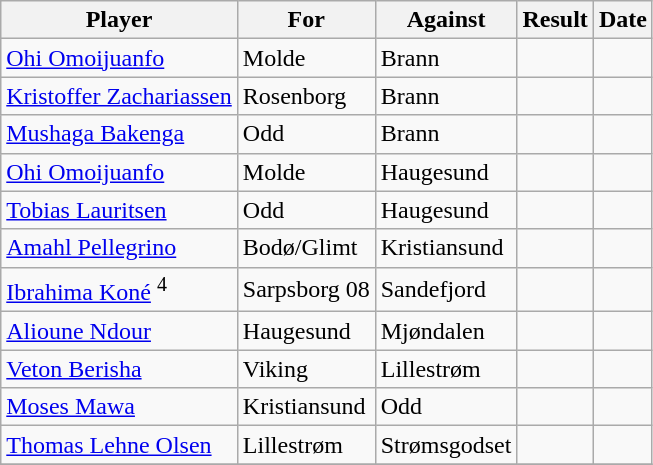<table class="wikitable">
<tr>
<th>Player</th>
<th>For</th>
<th>Against</th>
<th style="text-align:center">Result</th>
<th>Date</th>
</tr>
<tr>
<td> <a href='#'>Ohi Omoijuanfo</a></td>
<td>Molde</td>
<td>Brann</td>
<td></td>
<td></td>
</tr>
<tr>
<td> <a href='#'>Kristoffer Zachariassen</a></td>
<td>Rosenborg</td>
<td>Brann</td>
<td></td>
<td></td>
</tr>
<tr>
<td> <a href='#'>Mushaga Bakenga</a></td>
<td>Odd</td>
<td>Brann</td>
<td></td>
<td></td>
</tr>
<tr>
<td> <a href='#'>Ohi Omoijuanfo</a></td>
<td>Molde</td>
<td>Haugesund</td>
<td></td>
<td></td>
</tr>
<tr>
<td> <a href='#'>Tobias Lauritsen</a></td>
<td>Odd</td>
<td>Haugesund</td>
<td></td>
<td></td>
</tr>
<tr>
<td> <a href='#'>Amahl Pellegrino</a></td>
<td>Bodø/Glimt</td>
<td>Kristiansund</td>
<td></td>
<td></td>
</tr>
<tr>
<td> <a href='#'>Ibrahima Koné</a> <sup>4</sup></td>
<td>Sarpsborg 08</td>
<td>Sandefjord</td>
<td></td>
<td></td>
</tr>
<tr>
<td> <a href='#'>Alioune Ndour</a></td>
<td>Haugesund</td>
<td>Mjøndalen</td>
<td></td>
<td></td>
</tr>
<tr>
<td> <a href='#'>Veton Berisha</a></td>
<td>Viking</td>
<td>Lillestrøm</td>
<td></td>
<td></td>
</tr>
<tr>
<td> <a href='#'>Moses Mawa</a></td>
<td>Kristiansund</td>
<td>Odd</td>
<td></td>
<td></td>
</tr>
<tr>
<td> <a href='#'>Thomas Lehne Olsen</a></td>
<td>Lillestrøm</td>
<td>Strømsgodset</td>
<td></td>
<td></td>
</tr>
<tr>
</tr>
</table>
